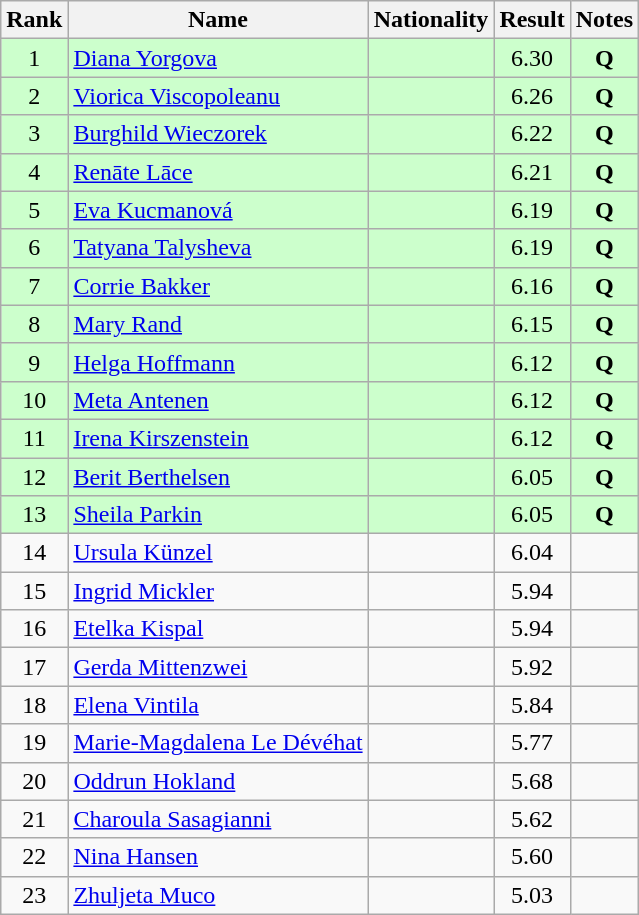<table class="wikitable sortable" style="text-align:center">
<tr>
<th>Rank</th>
<th>Name</th>
<th>Nationality</th>
<th>Result</th>
<th>Notes</th>
</tr>
<tr bgcolor=ccffcc>
<td>1</td>
<td align=left><a href='#'>Diana Yorgova</a></td>
<td align=left></td>
<td>6.30</td>
<td><strong>Q</strong></td>
</tr>
<tr bgcolor=ccffcc>
<td>2</td>
<td align=left><a href='#'>Viorica Viscopoleanu</a></td>
<td align=left></td>
<td>6.26</td>
<td><strong>Q</strong></td>
</tr>
<tr bgcolor=ccffcc>
<td>3</td>
<td align=left><a href='#'>Burghild Wieczorek</a></td>
<td align=left></td>
<td>6.22</td>
<td><strong>Q</strong></td>
</tr>
<tr bgcolor=ccffcc>
<td>4</td>
<td align=left><a href='#'>Renāte Lāce</a></td>
<td align=left></td>
<td>6.21</td>
<td><strong>Q</strong></td>
</tr>
<tr bgcolor=ccffcc>
<td>5</td>
<td align=left><a href='#'>Eva Kucmanová</a></td>
<td align=left></td>
<td>6.19</td>
<td><strong>Q</strong></td>
</tr>
<tr bgcolor=ccffcc>
<td>6</td>
<td align=left><a href='#'>Tatyana Talysheva</a></td>
<td align=left></td>
<td>6.19</td>
<td><strong>Q</strong></td>
</tr>
<tr bgcolor=ccffcc>
<td>7</td>
<td align=left><a href='#'>Corrie Bakker</a></td>
<td align=left></td>
<td>6.16</td>
<td><strong>Q</strong></td>
</tr>
<tr bgcolor=ccffcc>
<td>8</td>
<td align=left><a href='#'>Mary Rand</a></td>
<td align=left></td>
<td>6.15</td>
<td><strong>Q</strong></td>
</tr>
<tr bgcolor=ccffcc>
<td>9</td>
<td align=left><a href='#'>Helga Hoffmann</a></td>
<td align=left></td>
<td>6.12</td>
<td><strong>Q</strong></td>
</tr>
<tr bgcolor=ccffcc>
<td>10</td>
<td align=left><a href='#'>Meta Antenen</a></td>
<td align=left></td>
<td>6.12</td>
<td><strong>Q</strong></td>
</tr>
<tr bgcolor=ccffcc>
<td>11</td>
<td align=left><a href='#'>Irena Kirszenstein</a></td>
<td align=left></td>
<td>6.12</td>
<td><strong>Q</strong></td>
</tr>
<tr bgcolor=ccffcc>
<td>12</td>
<td align=left><a href='#'>Berit Berthelsen</a></td>
<td align=left></td>
<td>6.05</td>
<td><strong>Q</strong></td>
</tr>
<tr bgcolor=ccffcc>
<td>13</td>
<td align=left><a href='#'>Sheila Parkin</a></td>
<td align=left></td>
<td>6.05</td>
<td><strong>Q</strong></td>
</tr>
<tr>
<td>14</td>
<td align=left><a href='#'>Ursula Künzel</a></td>
<td align=left></td>
<td>6.04</td>
<td></td>
</tr>
<tr>
<td>15</td>
<td align=left><a href='#'>Ingrid Mickler</a></td>
<td align=left></td>
<td>5.94</td>
<td></td>
</tr>
<tr>
<td>16</td>
<td align=left><a href='#'>Etelka Kispal</a></td>
<td align=left></td>
<td>5.94</td>
<td></td>
</tr>
<tr>
<td>17</td>
<td align=left><a href='#'>Gerda Mittenzwei</a></td>
<td align=left></td>
<td>5.92</td>
<td></td>
</tr>
<tr>
<td>18</td>
<td align=left><a href='#'>Elena Vintila</a></td>
<td align=left></td>
<td>5.84</td>
<td></td>
</tr>
<tr>
<td>19</td>
<td align=left><a href='#'>Marie-Magdalena Le Dévéhat</a></td>
<td align=left></td>
<td>5.77</td>
<td></td>
</tr>
<tr>
<td>20</td>
<td align=left><a href='#'>Oddrun Hokland</a></td>
<td align=left></td>
<td>5.68</td>
<td></td>
</tr>
<tr>
<td>21</td>
<td align=left><a href='#'>Charoula Sasagianni</a></td>
<td align=left></td>
<td>5.62</td>
<td></td>
</tr>
<tr>
<td>22</td>
<td align=left><a href='#'>Nina Hansen</a></td>
<td align=left></td>
<td>5.60</td>
<td></td>
</tr>
<tr>
<td>23</td>
<td align=left><a href='#'>Zhuljeta Muco</a></td>
<td align=left></td>
<td>5.03</td>
<td></td>
</tr>
</table>
